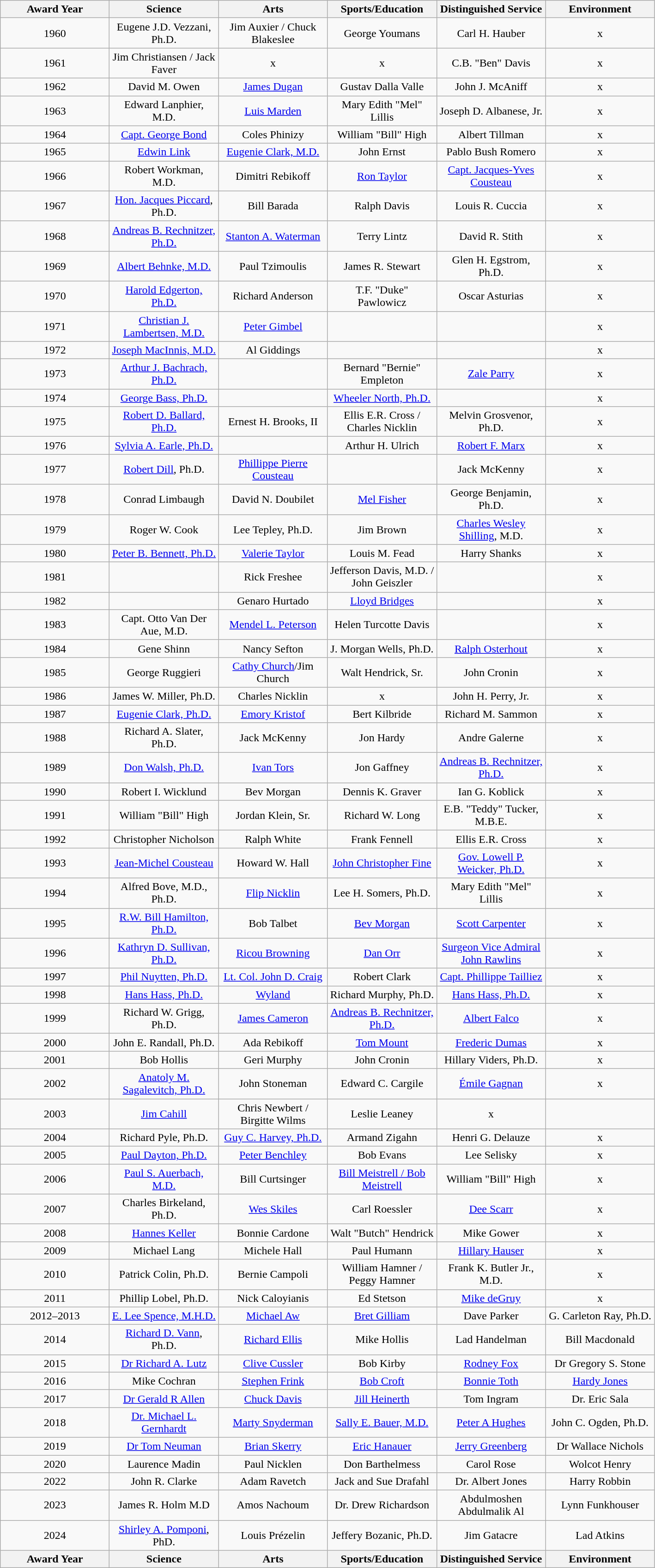<table class="sortable wikitable" style="text-align: center">
<tr>
<th style="width:150px;">Award Year</th>
<th style="width:150px;">Science</th>
<th style="width:150px;">Arts</th>
<th style="width:150px;">Sports/Education</th>
<th style="width:150px;">Distinguished Service</th>
<th style="width:150px;">Environment</th>
</tr>
<tr>
<td>1960</td>
<td>Eugene J.D. Vezzani, Ph.D.</td>
<td>Jim Auxier / Chuck Blakeslee</td>
<td>George Youmans</td>
<td>Carl H. Hauber</td>
<td>x</td>
</tr>
<tr>
<td>1961</td>
<td>Jim Christiansen / Jack Faver</td>
<td>x</td>
<td>x</td>
<td>C.B. "Ben" Davis</td>
<td>x</td>
</tr>
<tr>
<td>1962</td>
<td>David M. Owen</td>
<td><a href='#'>James Dugan</a></td>
<td>Gustav Dalla Valle</td>
<td>John J. McAniff</td>
<td>x</td>
</tr>
<tr>
<td>1963</td>
<td>Edward Lanphier, M.D.</td>
<td><a href='#'>Luis Marden</a></td>
<td>Mary Edith "Mel" Lillis</td>
<td>Joseph D. Albanese, Jr.</td>
<td>x</td>
</tr>
<tr>
<td>1964</td>
<td><a href='#'>Capt. George Bond</a></td>
<td>Coles Phinizy</td>
<td>William "Bill" High</td>
<td>Albert Tillman</td>
<td>x</td>
</tr>
<tr>
<td>1965</td>
<td><a href='#'>Edwin Link</a></td>
<td><a href='#'>Eugenie Clark, M.D.</a></td>
<td>John Ernst</td>
<td>Pablo Bush Romero</td>
<td>x</td>
</tr>
<tr>
<td>1966</td>
<td>Robert Workman, M.D.</td>
<td>Dimitri Rebikoff</td>
<td><a href='#'>Ron Taylor</a></td>
<td><a href='#'>Capt. Jacques-Yves Cousteau</a></td>
<td>x</td>
</tr>
<tr>
<td>1967</td>
<td><a href='#'>Hon. Jacques Piccard</a>, Ph.D.</td>
<td>Bill Barada</td>
<td>Ralph Davis</td>
<td>Louis R. Cuccia</td>
<td>x</td>
</tr>
<tr>
<td>1968</td>
<td><a href='#'>Andreas B. Rechnitzer, Ph.D.</a></td>
<td><a href='#'>Stanton A. Waterman</a></td>
<td>Terry Lintz</td>
<td>David R. Stith</td>
<td>x</td>
</tr>
<tr>
<td>1969</td>
<td><a href='#'>Albert Behnke, M.D.</a></td>
<td>Paul Tzimoulis</td>
<td>James R. Stewart</td>
<td>Glen H. Egstrom, Ph.D.</td>
<td>x</td>
</tr>
<tr>
<td>1970</td>
<td><a href='#'>Harold Edgerton, Ph.D.</a></td>
<td>Richard Anderson</td>
<td>T.F. "Duke" Pawlowicz</td>
<td>Oscar Asturias</td>
<td>x</td>
</tr>
<tr>
<td>1971</td>
<td><a href='#'>Christian J. Lambertsen, M.D.</a></td>
<td><a href='#'>Peter Gimbel</a></td>
<td></td>
<td></td>
<td>x</td>
</tr>
<tr>
<td>1972</td>
<td><a href='#'>Joseph MacInnis, M.D.</a></td>
<td>Al Giddings</td>
<td></td>
<td></td>
<td>x</td>
</tr>
<tr>
<td>1973</td>
<td><a href='#'>Arthur J. Bachrach, Ph.D.</a></td>
<td></td>
<td>Bernard "Bernie" Empleton</td>
<td><a href='#'>Zale Parry</a></td>
<td>x</td>
</tr>
<tr>
<td>1974</td>
<td><a href='#'>George Bass, Ph.D.</a></td>
<td></td>
<td><a href='#'>Wheeler North, Ph.D.</a></td>
<td></td>
<td>x</td>
</tr>
<tr>
<td>1975</td>
<td><a href='#'>Robert D. Ballard, Ph.D.</a></td>
<td>Ernest H. Brooks, II</td>
<td>Ellis E.R. Cross / Charles Nicklin</td>
<td>Melvin Grosvenor, Ph.D.</td>
<td>x</td>
</tr>
<tr>
<td>1976</td>
<td><a href='#'>Sylvia A. Earle, Ph.D.</a></td>
<td></td>
<td>Arthur H. Ulrich</td>
<td><a href='#'>Robert F. Marx</a></td>
<td>x</td>
</tr>
<tr>
<td>1977</td>
<td><a href='#'>Robert Dill</a>, Ph.D.</td>
<td><a href='#'>Phillippe Pierre Cousteau</a></td>
<td></td>
<td>Jack McKenny</td>
<td>x</td>
</tr>
<tr>
<td>1978</td>
<td>Conrad Limbaugh</td>
<td>David N. Doubilet</td>
<td><a href='#'>Mel Fisher</a></td>
<td>George Benjamin, Ph.D.</td>
<td>x</td>
</tr>
<tr>
<td>1979</td>
<td>Roger W. Cook</td>
<td>Lee Tepley, Ph.D.</td>
<td>Jim Brown</td>
<td><a href='#'>Charles Wesley Shilling</a>, M.D.</td>
<td>x</td>
</tr>
<tr>
<td>1980</td>
<td><a href='#'>Peter B. Bennett, Ph.D.</a></td>
<td><a href='#'>Valerie Taylor</a></td>
<td>Louis M. Fead</td>
<td>Harry Shanks</td>
<td>x</td>
</tr>
<tr>
<td>1981</td>
<td></td>
<td>Rick Freshee</td>
<td>Jefferson Davis, M.D. / John Geiszler</td>
<td></td>
<td>x</td>
</tr>
<tr>
<td>1982</td>
<td></td>
<td>Genaro Hurtado</td>
<td><a href='#'>Lloyd Bridges</a></td>
<td></td>
<td>x</td>
</tr>
<tr>
<td>1983</td>
<td>Capt. Otto Van Der Aue, M.D.</td>
<td><a href='#'>Mendel L. Peterson</a></td>
<td>Helen Turcotte Davis</td>
<td></td>
<td>x</td>
</tr>
<tr>
<td>1984</td>
<td>Gene Shinn</td>
<td>Nancy Sefton</td>
<td>J. Morgan Wells, Ph.D.</td>
<td><a href='#'>Ralph Osterhout</a></td>
<td>x</td>
</tr>
<tr>
<td>1985</td>
<td>George Ruggieri</td>
<td><a href='#'>Cathy Church</a>/Jim Church</td>
<td>Walt Hendrick, Sr.</td>
<td>John Cronin</td>
<td>x</td>
</tr>
<tr>
<td>1986</td>
<td>James W. Miller, Ph.D.</td>
<td>Charles Nicklin</td>
<td>x</td>
<td>John H. Perry, Jr.</td>
<td>x</td>
</tr>
<tr>
<td>1987</td>
<td><a href='#'>Eugenie Clark, Ph.D.</a></td>
<td><a href='#'>Emory Kristof</a></td>
<td>Bert Kilbride</td>
<td>Richard M. Sammon</td>
<td>x</td>
</tr>
<tr>
<td>1988</td>
<td>Richard A. Slater, Ph.D.</td>
<td>Jack McKenny</td>
<td>Jon Hardy</td>
<td>Andre Galerne</td>
<td>x</td>
</tr>
<tr>
<td>1989</td>
<td><a href='#'>Don Walsh, Ph.D.</a></td>
<td><a href='#'>Ivan Tors</a></td>
<td>Jon Gaffney</td>
<td><a href='#'>Andreas B. Rechnitzer, Ph.D.</a></td>
<td>x</td>
</tr>
<tr>
<td>1990</td>
<td>Robert I. Wicklund</td>
<td>Bev Morgan</td>
<td>Dennis K. Graver</td>
<td>Ian G. Koblick</td>
<td>x</td>
</tr>
<tr>
<td>1991</td>
<td>William "Bill" High</td>
<td>Jordan Klein, Sr.</td>
<td>Richard W. Long</td>
<td>E.B. "Teddy" Tucker, M.B.E.</td>
<td>x</td>
</tr>
<tr>
<td>1992</td>
<td>Christopher Nicholson</td>
<td>Ralph White</td>
<td>Frank Fennell</td>
<td>Ellis E.R. Cross</td>
<td>x</td>
</tr>
<tr>
<td>1993</td>
<td><a href='#'>Jean-Michel Cousteau</a></td>
<td>Howard W. Hall</td>
<td><a href='#'>John Christopher Fine</a></td>
<td><a href='#'>Gov. Lowell P. Weicker, Ph.D.</a></td>
<td>x</td>
</tr>
<tr>
<td>1994</td>
<td>Alfred Bove, M.D., Ph.D.</td>
<td><a href='#'>Flip Nicklin</a></td>
<td>Lee H. Somers, Ph.D.</td>
<td>Mary Edith "Mel" Lillis</td>
<td>x</td>
</tr>
<tr>
<td>1995</td>
<td><a href='#'>R.W. Bill Hamilton, Ph.D.</a></td>
<td>Bob Talbet</td>
<td><a href='#'>Bev Morgan</a></td>
<td><a href='#'>Scott Carpenter</a></td>
<td>x</td>
</tr>
<tr>
<td>1996</td>
<td><a href='#'>Kathryn D. Sullivan, Ph.D.</a></td>
<td><a href='#'>Ricou Browning</a></td>
<td><a href='#'>Dan Orr</a></td>
<td><a href='#'>Surgeon Vice Admiral John Rawlins</a></td>
<td>x</td>
</tr>
<tr>
<td>1997</td>
<td><a href='#'>Phil Nuytten, Ph.D.</a></td>
<td><a href='#'>Lt. Col. John D. Craig</a></td>
<td>Robert Clark</td>
<td><a href='#'>Capt. Phillippe Tailliez</a></td>
<td>x</td>
</tr>
<tr>
<td>1998</td>
<td><a href='#'>Hans Hass, Ph.D.</a></td>
<td><a href='#'>Wyland</a></td>
<td>Richard Murphy, Ph.D.</td>
<td><a href='#'>Hans Hass, Ph.D.</a></td>
<td>x</td>
</tr>
<tr>
<td>1999</td>
<td>Richard W. Grigg, Ph.D.</td>
<td><a href='#'>James Cameron</a></td>
<td><a href='#'>Andreas B. Rechnitzer, Ph.D.</a></td>
<td><a href='#'>Albert Falco</a></td>
<td>x</td>
</tr>
<tr>
<td>2000</td>
<td>John E. Randall, Ph.D.</td>
<td>Ada Rebikoff</td>
<td><a href='#'>Tom Mount</a></td>
<td><a href='#'>Frederic Dumas</a></td>
<td>x</td>
</tr>
<tr>
<td>2001</td>
<td>Bob Hollis</td>
<td>Geri Murphy</td>
<td>John Cronin</td>
<td>Hillary Viders, Ph.D.</td>
<td>x</td>
</tr>
<tr>
<td>2002</td>
<td><a href='#'>Anatoly M. Sagalevitch, Ph.D.</a></td>
<td>John Stoneman</td>
<td>Edward C. Cargile</td>
<td><a href='#'>Émile Gagnan</a></td>
<td>x</td>
</tr>
<tr>
<td>2003</td>
<td><a href='#'>Jim Cahill</a></td>
<td>Chris Newbert / Birgitte Wilms</td>
<td>Leslie Leaney</td>
<td Alese Pechter & Mort Pechter>x</td>
</tr>
<tr>
<td>2004</td>
<td>Richard Pyle, Ph.D.</td>
<td><a href='#'>Guy C. Harvey, Ph.D.</a></td>
<td>Armand Zigahn</td>
<td>Henri G. Delauze</td>
<td>x</td>
</tr>
<tr>
<td>2005</td>
<td><a href='#'>Paul Dayton, Ph.D.</a></td>
<td><a href='#'>Peter Benchley</a></td>
<td>Bob Evans</td>
<td>Lee Selisky</td>
<td>x</td>
</tr>
<tr>
<td>2006</td>
<td><a href='#'>Paul S. Auerbach, M.D.</a></td>
<td>Bill Curtsinger</td>
<td><a href='#'>Bill Meistrell / Bob Meistrell</a></td>
<td>William "Bill" High</td>
<td>x</td>
</tr>
<tr>
<td>2007</td>
<td>Charles Birkeland, Ph.D.</td>
<td><a href='#'>Wes Skiles</a></td>
<td>Carl Roessler</td>
<td><a href='#'>Dee Scarr</a></td>
<td>x</td>
</tr>
<tr>
<td>2008</td>
<td><a href='#'>Hannes Keller</a></td>
<td>Bonnie Cardone</td>
<td>Walt "Butch" Hendrick</td>
<td>Mike Gower</td>
<td>x</td>
</tr>
<tr>
<td>2009</td>
<td>Michael Lang</td>
<td>Michele Hall</td>
<td>Paul Humann</td>
<td><a href='#'>Hillary Hauser</a></td>
<td>x</td>
</tr>
<tr>
<td>2010</td>
<td>Patrick Colin, Ph.D.</td>
<td>Bernie Campoli</td>
<td>William Hamner / Peggy Hamner</td>
<td>Frank K. Butler Jr., M.D.</td>
<td>x</td>
</tr>
<tr>
<td>2011</td>
<td>Phillip Lobel, Ph.D.</td>
<td>Nick Caloyianis</td>
<td>Ed Stetson</td>
<td><a href='#'>Mike deGruy</a></td>
<td>x</td>
</tr>
<tr>
<td>2012–2013</td>
<td><a href='#'>E. Lee Spence, M.H.D.</a></td>
<td><a href='#'>Michael Aw</a></td>
<td><a href='#'>Bret Gilliam</a></td>
<td>Dave Parker</td>
<td>G. Carleton Ray, Ph.D.</td>
</tr>
<tr>
<td>2014</td>
<td><a href='#'>Richard D. Vann</a>, Ph.D.</td>
<td><a href='#'>Richard Ellis</a></td>
<td>Mike Hollis</td>
<td>Lad Handelman</td>
<td>Bill Macdonald</td>
</tr>
<tr>
<td>2015</td>
<td><a href='#'>Dr Richard A. Lutz</a></td>
<td><a href='#'>Clive Cussler</a></td>
<td>Bob Kirby</td>
<td><a href='#'>Rodney Fox</a></td>
<td>Dr Gregory S. Stone</td>
</tr>
<tr>
<td>2016</td>
<td>Mike Cochran</td>
<td><a href='#'>Stephen Frink</a></td>
<td><a href='#'>Bob Croft</a></td>
<td><a href='#'>Bonnie Toth</a></td>
<td><a href='#'>Hardy Jones</a></td>
</tr>
<tr>
<td>2017</td>
<td><a href='#'>Dr Gerald R Allen</a></td>
<td><a href='#'>Chuck Davis</a></td>
<td><a href='#'>Jill Heinerth</a></td>
<td>Tom Ingram</td>
<td>Dr. Eric Sala</td>
</tr>
<tr>
<td>2018</td>
<td><a href='#'>Dr. Michael L. Gernhardt</a></td>
<td><a href='#'>Marty Snyderman</a></td>
<td><a href='#'>Sally E. Bauer, M.D.</a></td>
<td><a href='#'>Peter A Hughes</a></td>
<td>John C. Ogden, Ph.D.</td>
</tr>
<tr>
<td>2019</td>
<td><a href='#'>Dr Tom Neuman</a></td>
<td><a href='#'>Brian Skerry</a></td>
<td><a href='#'>Eric Hanauer</a></td>
<td><a href='#'>Jerry Greenberg</a></td>
<td>Dr Wallace Nichols</td>
</tr>
<tr>
<td>2020</td>
<td>Laurence Madin</td>
<td>Paul Nicklen</td>
<td>Don Barthelmess</td>
<td>Carol Rose</td>
<td>Wolcot Henry</td>
</tr>
<tr>
<td>2022</td>
<td>John R. Clarke</td>
<td>Adam Ravetch</td>
<td>Jack and Sue Drafahl</td>
<td>Dr. Albert Jones</td>
<td>Harry Robbin</td>
</tr>
<tr>
<td>2023</td>
<td>James R. Holm M.D</td>
<td>Amos Nachoum</td>
<td>Dr. Drew Richardson</td>
<td>Abdulmoshen Abdulmalik Al</td>
<td>Lynn Funkhouser</td>
</tr>
<tr>
<td>2024</td>
<td><a href='#'>Shirley A. Pomponi</a>, PhD.</td>
<td>Louis Prézelin</td>
<td>Jeffery Bozanic, Ph.D.</td>
<td>Jim Gatacre</td>
<td>Lad Atkins</td>
</tr>
<tr>
<th style="width:150px;">Award Year</th>
<th style="width:150px;">Science</th>
<th style="width:150px;">Arts</th>
<th style="width:150px;">Sports/Education</th>
<th style="width:150px;">Distinguished Service</th>
<th style="width:150px;">Environment</th>
</tr>
</table>
